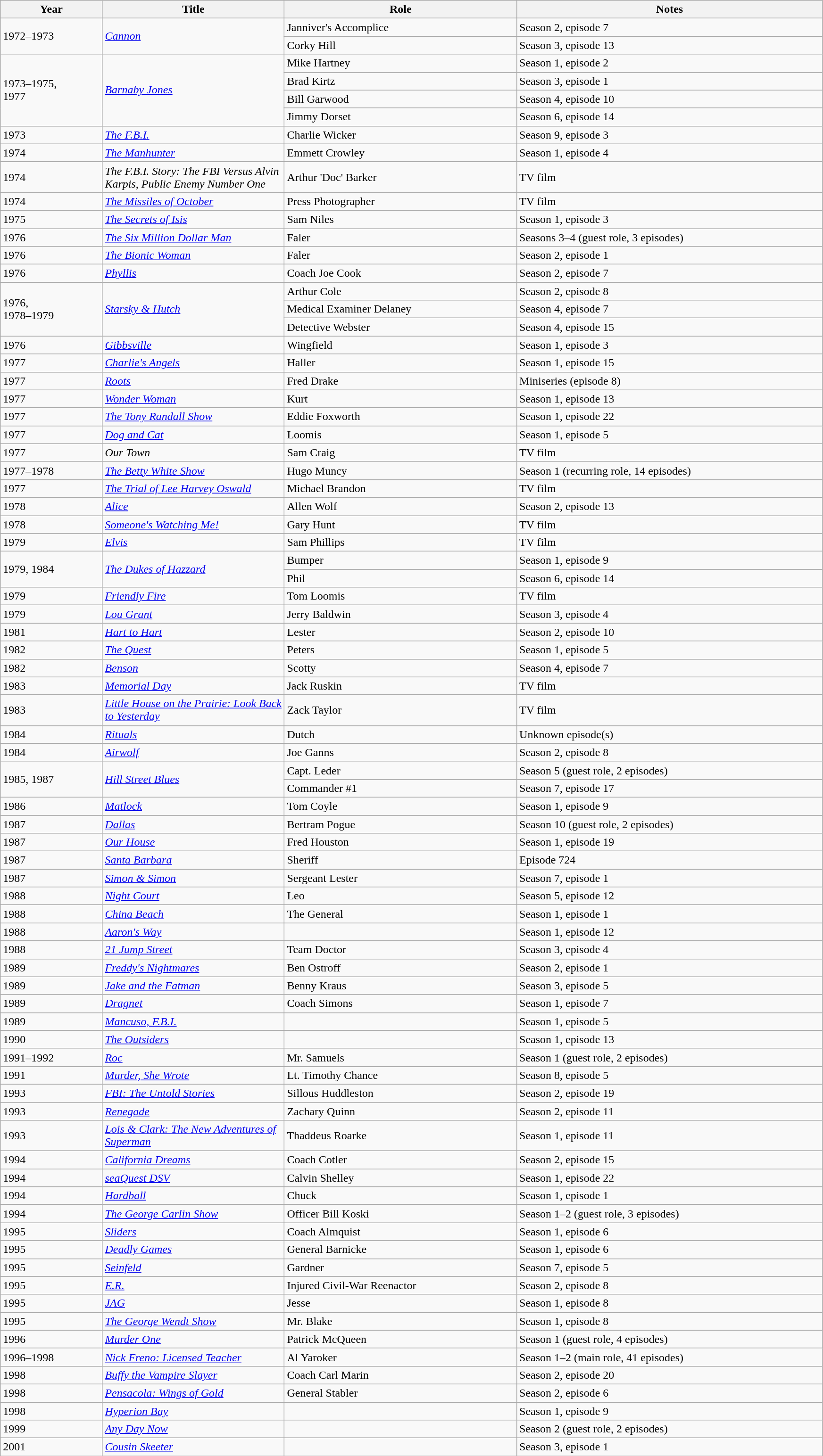<table class="wikitable" style="width:92%; text-align:left;">
<tr>
<th>Year</th>
<th width="250">Title</th>
<th>Role</th>
<th>Notes</th>
</tr>
<tr>
<td rowspan="2">1972–1973</td>
<td rowspan="2"><em><a href='#'>Cannon</a></em></td>
<td>Janniver's Accomplice</td>
<td>Season 2, episode 7</td>
</tr>
<tr>
<td>Corky Hill</td>
<td>Season 3, episode 13</td>
</tr>
<tr>
<td rowspan="4">1973–1975,<br>1977</td>
<td rowspan="4"><em><a href='#'>Barnaby Jones</a></em></td>
<td>Mike Hartney</td>
<td>Season 1, episode 2</td>
</tr>
<tr>
<td>Brad Kirtz</td>
<td>Season 3, episode 1</td>
</tr>
<tr>
<td>Bill Garwood</td>
<td>Season 4, episode 10</td>
</tr>
<tr>
<td>Jimmy Dorset</td>
<td>Season 6, episode 14</td>
</tr>
<tr>
<td>1973</td>
<td><em><a href='#'>The F.B.I.</a></em></td>
<td>Charlie Wicker</td>
<td>Season 9, episode 3</td>
</tr>
<tr>
<td>1974</td>
<td><em><a href='#'>The Manhunter</a></em></td>
<td>Emmett Crowley</td>
<td>Season 1, episode 4</td>
</tr>
<tr>
<td>1974</td>
<td><em>The F.B.I. Story: The FBI Versus Alvin Karpis, Public Enemy Number One</em></td>
<td>Arthur 'Doc' Barker</td>
<td>TV film</td>
</tr>
<tr>
<td>1974</td>
<td><em><a href='#'>The Missiles of October</a></em></td>
<td>Press Photographer</td>
<td>TV film</td>
</tr>
<tr>
<td>1975</td>
<td><em><a href='#'>The Secrets of Isis</a></em></td>
<td>Sam Niles</td>
<td>Season 1, episode 3</td>
</tr>
<tr>
<td>1976</td>
<td><em><a href='#'>The Six Million Dollar Man</a></em></td>
<td>Faler</td>
<td>Seasons 3–4 (guest role, 3 episodes)</td>
</tr>
<tr>
<td>1976</td>
<td><em><a href='#'>The Bionic Woman</a></em></td>
<td>Faler</td>
<td>Season 2, episode 1</td>
</tr>
<tr>
<td>1976</td>
<td><em><a href='#'>Phyllis</a></em></td>
<td>Coach Joe Cook</td>
<td>Season 2, episode 7</td>
</tr>
<tr>
<td rowspan="3">1976,<br>1978–1979</td>
<td rowspan="3"><em><a href='#'>Starsky & Hutch</a></em></td>
<td>Arthur Cole</td>
<td>Season 2, episode 8</td>
</tr>
<tr>
<td>Medical Examiner Delaney</td>
<td>Season 4, episode 7</td>
</tr>
<tr>
<td>Detective Webster</td>
<td>Season 4, episode 15</td>
</tr>
<tr>
<td>1976</td>
<td><em><a href='#'>Gibbsville</a></em></td>
<td>Wingfield</td>
<td>Season 1, episode 3</td>
</tr>
<tr>
<td>1977</td>
<td><em><a href='#'>Charlie's Angels</a></em></td>
<td>Haller</td>
<td>Season 1, episode 15</td>
</tr>
<tr>
<td>1977</td>
<td><em><a href='#'>Roots</a></em></td>
<td>Fred Drake</td>
<td>Miniseries (episode 8)</td>
</tr>
<tr>
<td>1977</td>
<td><em><a href='#'>Wonder Woman</a></em></td>
<td>Kurt</td>
<td>Season 1, episode 13</td>
</tr>
<tr>
<td>1977</td>
<td><em><a href='#'>The Tony Randall Show</a></em></td>
<td>Eddie Foxworth</td>
<td>Season 1, episode 22</td>
</tr>
<tr>
<td>1977</td>
<td><em><a href='#'>Dog and Cat</a></em></td>
<td>Loomis</td>
<td>Season 1, episode 5</td>
</tr>
<tr>
<td>1977</td>
<td><em>Our Town</em></td>
<td>Sam Craig</td>
<td>TV film</td>
</tr>
<tr>
<td>1977–1978</td>
<td><em><a href='#'>The Betty White Show</a></em></td>
<td>Hugo Muncy</td>
<td>Season 1 (recurring role, 14 episodes)</td>
</tr>
<tr>
<td>1977</td>
<td><em><a href='#'>The Trial of Lee Harvey Oswald</a></em></td>
<td>Michael Brandon</td>
<td>TV film</td>
</tr>
<tr>
<td>1978</td>
<td><em><a href='#'>Alice</a></em></td>
<td>Allen Wolf</td>
<td>Season 2, episode 13</td>
</tr>
<tr>
<td>1978</td>
<td><em><a href='#'>Someone's Watching Me!</a></em></td>
<td>Gary Hunt</td>
<td>TV film</td>
</tr>
<tr>
<td>1979</td>
<td><em><a href='#'>Elvis</a></em></td>
<td>Sam Phillips</td>
<td>TV film</td>
</tr>
<tr>
<td rowspan="2">1979, 1984</td>
<td rowspan="2"><em><a href='#'>The Dukes of Hazzard</a></em></td>
<td>Bumper</td>
<td>Season 1, episode 9</td>
</tr>
<tr>
<td>Phil</td>
<td>Season 6, episode 14</td>
</tr>
<tr>
<td>1979</td>
<td><em><a href='#'>Friendly Fire</a></em></td>
<td>Tom Loomis</td>
<td>TV film</td>
</tr>
<tr>
<td>1979</td>
<td><em><a href='#'>Lou Grant</a></em></td>
<td>Jerry Baldwin</td>
<td>Season 3, episode 4</td>
</tr>
<tr>
<td>1981</td>
<td><em><a href='#'>Hart to Hart</a></em></td>
<td>Lester</td>
<td>Season 2, episode 10</td>
</tr>
<tr>
<td>1982</td>
<td><em><a href='#'>The Quest</a></em></td>
<td>Peters</td>
<td>Season 1, episode 5</td>
</tr>
<tr>
<td>1982</td>
<td><em><a href='#'>Benson</a></em></td>
<td>Scotty</td>
<td>Season 4, episode 7</td>
</tr>
<tr>
<td>1983</td>
<td><em><a href='#'>Memorial Day</a></em></td>
<td>Jack Ruskin</td>
<td>TV film</td>
</tr>
<tr>
<td>1983</td>
<td><em><a href='#'> Little House on the Prairie: Look Back to Yesterday</a></em></td>
<td>Zack Taylor</td>
<td>TV film</td>
</tr>
<tr>
<td>1984</td>
<td><em><a href='#'>Rituals</a></em></td>
<td>Dutch</td>
<td>Unknown episode(s)</td>
</tr>
<tr>
<td>1984</td>
<td><em><a href='#'>Airwolf</a></em></td>
<td>Joe Ganns</td>
<td>Season 2, episode 8</td>
</tr>
<tr>
<td rowspan="2">1985, 1987</td>
<td rowspan="2"><em><a href='#'>Hill Street Blues</a></em></td>
<td>Capt. Leder</td>
<td>Season 5 (guest role, 2 episodes)</td>
</tr>
<tr>
<td>Commander #1</td>
<td>Season 7, episode 17</td>
</tr>
<tr>
<td>1986</td>
<td><em><a href='#'>Matlock</a></em></td>
<td>Tom Coyle</td>
<td>Season 1, episode 9</td>
</tr>
<tr>
<td>1987</td>
<td><em><a href='#'>Dallas</a></em></td>
<td>Bertram Pogue</td>
<td>Season 10 (guest role, 2 episodes)</td>
</tr>
<tr>
<td>1987</td>
<td><em><a href='#'>Our House</a></em></td>
<td>Fred Houston</td>
<td>Season 1, episode 19</td>
</tr>
<tr>
<td>1987</td>
<td><em><a href='#'>Santa Barbara</a></em></td>
<td>Sheriff</td>
<td>Episode 724</td>
</tr>
<tr>
<td>1987</td>
<td><em><a href='#'>Simon & Simon</a></em></td>
<td>Sergeant Lester</td>
<td>Season 7, episode 1</td>
</tr>
<tr>
<td>1988</td>
<td><em><a href='#'>Night Court</a></em></td>
<td>Leo</td>
<td>Season 5, episode 12</td>
</tr>
<tr>
<td>1988</td>
<td><em><a href='#'>China Beach</a></em></td>
<td>The General</td>
<td>Season 1, episode 1</td>
</tr>
<tr>
<td>1988</td>
<td><em><a href='#'>Aaron's Way</a></em></td>
<td></td>
<td>Season 1, episode 12</td>
</tr>
<tr>
<td>1988</td>
<td><em><a href='#'>21 Jump Street</a></em></td>
<td>Team Doctor</td>
<td>Season 3, episode 4</td>
</tr>
<tr>
<td>1989</td>
<td><em><a href='#'>Freddy's Nightmares</a></em></td>
<td>Ben Ostroff</td>
<td>Season 2, episode 1</td>
</tr>
<tr>
<td>1989</td>
<td><em><a href='#'>Jake and the Fatman</a></em></td>
<td>Benny Kraus</td>
<td>Season 3, episode 5</td>
</tr>
<tr>
<td>1989</td>
<td><em><a href='#'>Dragnet</a></em></td>
<td>Coach Simons</td>
<td>Season 1, episode 7</td>
</tr>
<tr>
<td>1989</td>
<td><em><a href='#'>Mancuso, F.B.I.</a></em></td>
<td></td>
<td>Season 1, episode 5</td>
</tr>
<tr>
<td>1990</td>
<td><em><a href='#'>The Outsiders</a></em></td>
<td></td>
<td>Season 1, episode 13</td>
</tr>
<tr>
<td>1991–1992</td>
<td><em><a href='#'>Roc</a></em></td>
<td>Mr. Samuels</td>
<td>Season 1 (guest role, 2 episodes)</td>
</tr>
<tr>
<td>1991</td>
<td><em><a href='#'>Murder, She Wrote</a></em></td>
<td>Lt. Timothy Chance</td>
<td>Season 8, episode 5</td>
</tr>
<tr>
<td>1993</td>
<td><em><a href='#'>FBI: The Untold Stories</a></em></td>
<td>Sillous Huddleston</td>
<td>Season 2, episode 19</td>
</tr>
<tr>
<td>1993</td>
<td><em><a href='#'>Renegade</a></em></td>
<td>Zachary Quinn</td>
<td>Season 2, episode 11</td>
</tr>
<tr>
<td>1993</td>
<td><em><a href='#'>Lois & Clark: The New Adventures of Superman</a></em></td>
<td>Thaddeus Roarke</td>
<td>Season 1, episode 11</td>
</tr>
<tr>
<td>1994</td>
<td><em><a href='#'>California Dreams</a></em></td>
<td>Coach Cotler</td>
<td>Season 2, episode 15</td>
</tr>
<tr>
<td>1994</td>
<td><em><a href='#'>seaQuest DSV</a></em></td>
<td>Calvin Shelley</td>
<td>Season 1, episode 22</td>
</tr>
<tr>
<td>1994</td>
<td><em><a href='#'>Hardball</a></em></td>
<td>Chuck</td>
<td>Season 1, episode 1</td>
</tr>
<tr>
<td>1994</td>
<td><em><a href='#'>The George Carlin Show</a></em></td>
<td>Officer Bill Koski</td>
<td>Season 1–2 (guest role, 3 episodes)</td>
</tr>
<tr>
<td>1995</td>
<td><em><a href='#'>Sliders</a></em></td>
<td>Coach Almquist</td>
<td>Season 1, episode 6</td>
</tr>
<tr>
<td>1995</td>
<td><em><a href='#'>Deadly Games</a></em></td>
<td>General Barnicke</td>
<td>Season 1, episode 6</td>
</tr>
<tr>
<td>1995</td>
<td><em><a href='#'>Seinfeld</a></em></td>
<td>Gardner</td>
<td>Season 7, episode 5</td>
</tr>
<tr>
<td>1995</td>
<td><em><a href='#'>E.R.</a></em></td>
<td>Injured Civil-War Reenactor</td>
<td>Season 2, episode 8</td>
</tr>
<tr>
<td>1995</td>
<td><em><a href='#'>JAG</a></em></td>
<td>Jesse</td>
<td>Season 1, episode 8</td>
</tr>
<tr>
<td>1995</td>
<td><em><a href='#'>The George Wendt Show</a></em></td>
<td>Mr. Blake</td>
<td>Season 1, episode 8</td>
</tr>
<tr>
<td>1996</td>
<td><em><a href='#'>Murder One</a></em></td>
<td>Patrick McQueen</td>
<td>Season 1 (guest role, 4 episodes)</td>
</tr>
<tr>
<td>1996–1998</td>
<td><em><a href='#'>Nick Freno: Licensed Teacher</a></em></td>
<td>Al Yaroker</td>
<td>Season 1–2 (main role, 41 episodes)</td>
</tr>
<tr>
<td>1998</td>
<td><em><a href='#'>Buffy the Vampire Slayer</a></em></td>
<td>Coach Carl Marin</td>
<td>Season 2, episode 20</td>
</tr>
<tr>
<td>1998</td>
<td><em><a href='#'>Pensacola: Wings of Gold</a></em></td>
<td>General Stabler</td>
<td>Season 2, episode 6</td>
</tr>
<tr>
<td>1998</td>
<td><em><a href='#'>Hyperion Bay</a></em></td>
<td></td>
<td>Season 1, episode 9</td>
</tr>
<tr>
<td>1999</td>
<td><em><a href='#'>Any Day Now</a></em></td>
<td></td>
<td>Season 2 (guest role, 2 episodes)</td>
</tr>
<tr>
<td>2001</td>
<td><em><a href='#'>Cousin Skeeter</a></em></td>
<td></td>
<td>Season 3, episode 1</td>
</tr>
</table>
